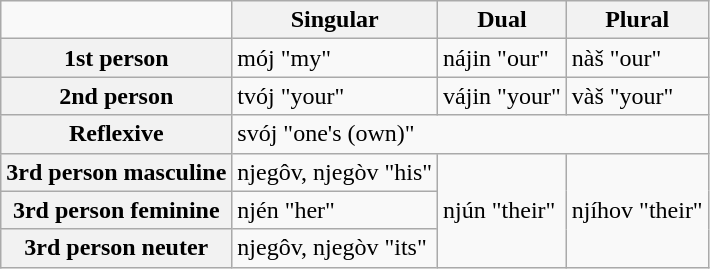<table class="wikitable">
<tr>
<td></td>
<th>Singular</th>
<th>Dual</th>
<th>Plural</th>
</tr>
<tr>
<th>1st person</th>
<td>mój "my"</td>
<td>nájin "our"</td>
<td>nàš "our"</td>
</tr>
<tr>
<th>2nd person</th>
<td>tvój "your"</td>
<td>vájin "your"</td>
<td>vàš "your"</td>
</tr>
<tr>
<th>Reflexive</th>
<td colspan="3">svój "one's (own)"</td>
</tr>
<tr>
<th>3rd person masculine</th>
<td>njegôv, njegòv "his"</td>
<td rowspan="3">njún "their"</td>
<td rowspan="3">njíhov "their"</td>
</tr>
<tr>
<th>3rd person feminine</th>
<td>njén "her"</td>
</tr>
<tr>
<th>3rd person neuter</th>
<td>njegôv, njegòv "its"</td>
</tr>
</table>
